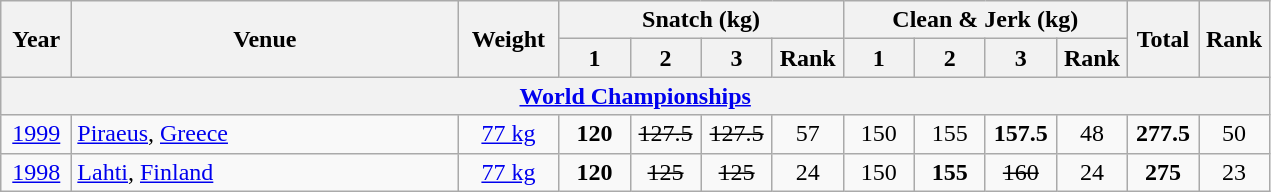<table class = "wikitable" style="text-align:center;">
<tr>
<th rowspan=2 width=40>Year</th>
<th rowspan=2 width=250>Venue</th>
<th rowspan=2 width=60>Weight</th>
<th colspan=4>Snatch (kg)</th>
<th colspan=4>Clean & Jerk (kg)</th>
<th rowspan=2 width=40>Total</th>
<th rowspan=2 width=40>Rank</th>
</tr>
<tr>
<th width=40>1</th>
<th width=40>2</th>
<th width=40>3</th>
<th width=40>Rank</th>
<th width=40>1</th>
<th width=40>2</th>
<th width=40>3</th>
<th width=40>Rank</th>
</tr>
<tr>
<th colspan=13><a href='#'>World Championships</a></th>
</tr>
<tr>
<td><a href='#'>1999</a></td>
<td align=left> <a href='#'>Piraeus</a>, <a href='#'>Greece</a></td>
<td><a href='#'>77 kg</a></td>
<td><strong>120</strong></td>
<td><s>127.5</s></td>
<td><s>127.5</s></td>
<td>57</td>
<td>150</td>
<td>155</td>
<td><strong>157.5</strong></td>
<td>48</td>
<td><strong>277.5</strong></td>
<td>50</td>
</tr>
<tr>
<td><a href='#'>1998</a></td>
<td align=left> <a href='#'>Lahti</a>, <a href='#'>Finland</a></td>
<td><a href='#'>77 kg</a></td>
<td><strong>120</strong></td>
<td><s>125</s></td>
<td><s>125</s></td>
<td>24</td>
<td>150</td>
<td><strong>155</strong></td>
<td><s>160</s></td>
<td>24</td>
<td><strong>275</strong></td>
<td>23</td>
</tr>
</table>
